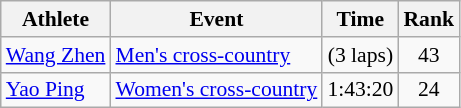<table class="wikitable" style="font-size:90%">
<tr>
<th>Athlete</th>
<th>Event</th>
<th>Time</th>
<th>Rank</th>
</tr>
<tr align=center>
<td align=left><a href='#'>Wang Zhen</a></td>
<td align=left><a href='#'>Men's cross-country</a></td>
<td> (3 laps)</td>
<td>43</td>
</tr>
<tr align=center>
<td align=left><a href='#'>Yao Ping</a></td>
<td align=left><a href='#'>Women's cross-country</a></td>
<td>1:43:20</td>
<td>24</td>
</tr>
</table>
